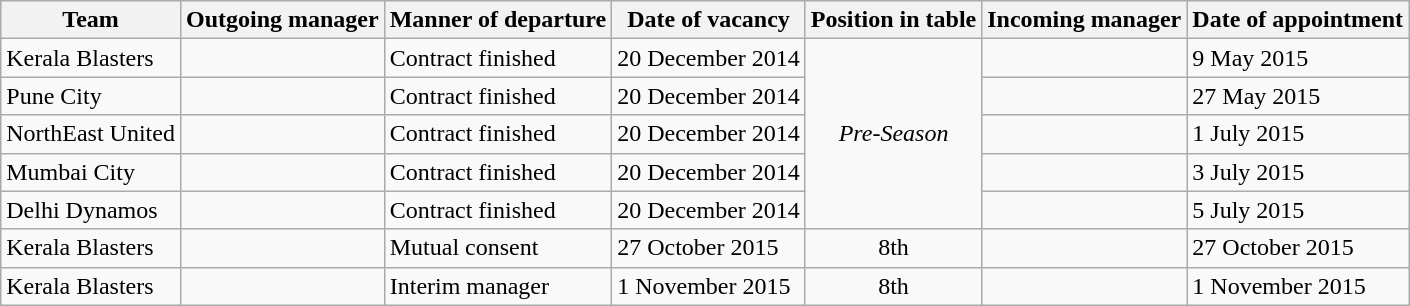<table class="wikitable sortable">
<tr>
<th>Team</th>
<th>Outgoing manager</th>
<th>Manner of departure</th>
<th>Date of vacancy</th>
<th>Position in table</th>
<th>Incoming manager</th>
<th>Date of appointment</th>
</tr>
<tr>
<td>Kerala Blasters</td>
<td></td>
<td>Contract finished</td>
<td>20 December 2014</td>
<td rowspan=5 align="center"><em>Pre-Season</em></td>
<td></td>
<td>9 May 2015</td>
</tr>
<tr>
<td>Pune City</td>
<td></td>
<td>Contract finished</td>
<td>20 December 2014</td>
<td></td>
<td>27 May 2015</td>
</tr>
<tr>
<td>NorthEast United</td>
<td></td>
<td>Contract finished</td>
<td>20 December 2014</td>
<td></td>
<td>1 July 2015</td>
</tr>
<tr>
<td>Mumbai City</td>
<td></td>
<td>Contract finished</td>
<td>20 December 2014</td>
<td></td>
<td>3 July 2015</td>
</tr>
<tr>
<td>Delhi Dynamos</td>
<td></td>
<td>Contract finished</td>
<td>20 December 2014</td>
<td></td>
<td>5 July 2015</td>
</tr>
<tr>
<td>Kerala Blasters</td>
<td></td>
<td>Mutual consent</td>
<td>27 October 2015</td>
<td align="center">8th</td>
<td></td>
<td>27 October 2015</td>
</tr>
<tr>
<td>Kerala Blasters</td>
<td></td>
<td>Interim manager</td>
<td>1 November 2015</td>
<td align="center">8th</td>
<td></td>
<td>1 November 2015</td>
</tr>
</table>
